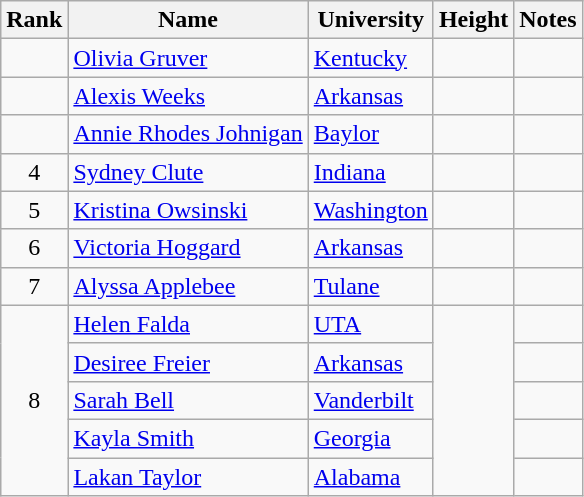<table class="wikitable sortable" style="text-align:center">
<tr>
<th>Rank</th>
<th>Name</th>
<th>University</th>
<th>Height</th>
<th>Notes</th>
</tr>
<tr>
<td></td>
<td align=left><a href='#'>Olivia Gruver</a></td>
<td align=left><a href='#'>Kentucky</a></td>
<td></td>
<td></td>
</tr>
<tr>
<td rowspan=1></td>
<td align=left><a href='#'>Alexis Weeks</a></td>
<td align=left><a href='#'>Arkansas</a></td>
<td></td>
<td></td>
</tr>
<tr>
<td></td>
<td align=left><a href='#'>Annie Rhodes Johnigan</a></td>
<td align="left"><a href='#'>Baylor</a></td>
<td></td>
<td></td>
</tr>
<tr>
<td>4</td>
<td align=left><a href='#'>Sydney Clute</a></td>
<td align="left"><a href='#'>Indiana</a></td>
<td></td>
<td></td>
</tr>
<tr>
<td>5</td>
<td align=left><a href='#'>Kristina Owsinski</a></td>
<td align="left"><a href='#'>Washington</a></td>
<td></td>
<td></td>
</tr>
<tr>
<td>6</td>
<td align=left><a href='#'>Victoria Hoggard</a></td>
<td align="left"><a href='#'>Arkansas</a></td>
<td></td>
<td></td>
</tr>
<tr>
<td rowspan=1>7</td>
<td align=left><a href='#'>Alyssa Applebee</a></td>
<td align="left"><a href='#'>Tulane</a></td>
<td></td>
<td></td>
</tr>
<tr>
<td rowspan=5>8</td>
<td align=left><a href='#'>Helen Falda</a></td>
<td align="left"><a href='#'>UTA</a></td>
<td rowspan=5></td>
<td></td>
</tr>
<tr>
<td align=left><a href='#'>Desiree Freier</a></td>
<td align=left><a href='#'>Arkansas</a></td>
<td></td>
</tr>
<tr>
<td align=left><a href='#'>Sarah Bell</a></td>
<td align="left"><a href='#'>Vanderbilt</a></td>
<td></td>
</tr>
<tr>
<td align=left><a href='#'>Kayla Smith</a></td>
<td align="left"><a href='#'>Georgia</a></td>
<td></td>
</tr>
<tr>
<td align=left><a href='#'>Lakan Taylor</a></td>
<td align="left"><a href='#'>Alabama</a></td>
<td></td>
</tr>
</table>
